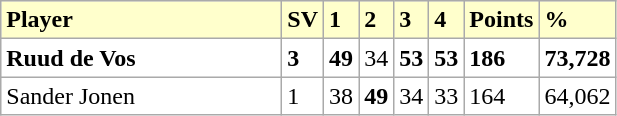<table class="wikitable">
<tr bgcolor="#ffffcc">
<td width=180><strong>Player</strong></td>
<td><strong>SV</strong></td>
<td><strong>1</strong></td>
<td><strong>2</strong></td>
<td><strong>3</strong></td>
<td><strong>4</strong></td>
<td><strong>Points</strong></td>
<td><strong>%</strong></td>
</tr>
<tr bgcolor="FFFFFF">
<td> <strong>Ruud de Vos</strong></td>
<td><strong>3</strong></td>
<td><strong>49</strong></td>
<td>34</td>
<td><strong>53</strong></td>
<td><strong>53</strong></td>
<td><strong>186</strong></td>
<td><strong>73,728</strong></td>
</tr>
<tr bgcolor="FFFFFF">
<td> Sander Jonen</td>
<td>1</td>
<td>38</td>
<td><strong>49</strong></td>
<td>34</td>
<td>33</td>
<td>164</td>
<td>64,062</td>
</tr>
</table>
